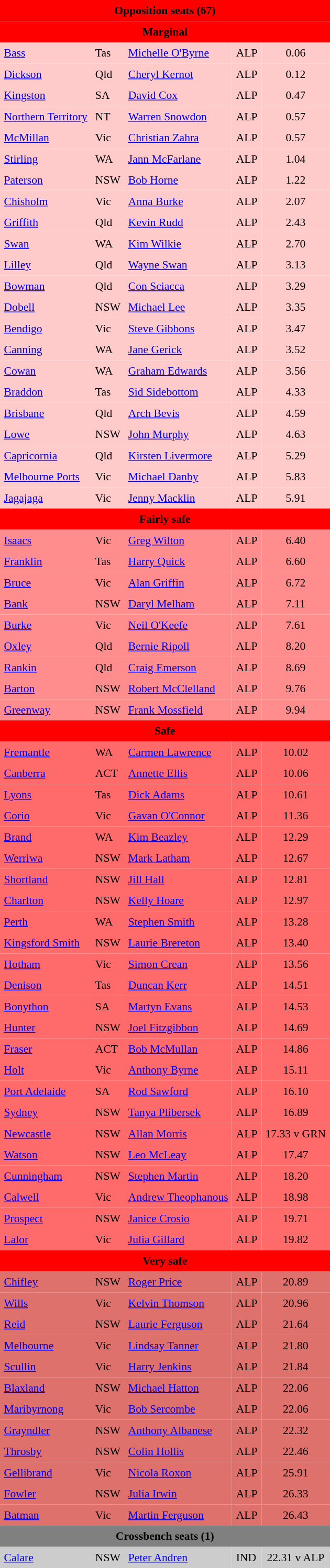<table class="toccolours" cellpadding="5" cellspacing="0" style="float:left; margin-right:.5em; margin-top:.4em; font-size:90%;">
<tr>
<td colspan="5"  style="text-align:center; background:Red;"><span><strong>Opposition seats (67)</strong></span></td>
</tr>
<tr>
<td colspan="5"  style="text-align:center; background:Red;"><span><strong>Marginal</strong></span></td>
</tr>
<tr>
<td style="text-align:left; background:#ffcaca;"><a href='#'>Bass</a></td>
<td style="text-align:left; background:#ffcaca;">Tas</td>
<td style="text-align:left; background:#ffcaca;"><a href='#'>Michelle O'Byrne</a></td>
<td style="text-align:left; background:#ffcaca;">ALP</td>
<td style="text-align:center; background:#ffcaca;">0.06</td>
</tr>
<tr>
<td style="text-align:left; background:#ffcaca;"><a href='#'>Dickson</a></td>
<td style="text-align:left; background:#ffcaca;">Qld</td>
<td style="text-align:left; background:#ffcaca;"><a href='#'>Cheryl Kernot</a></td>
<td style="text-align:left; background:#ffcaca;">ALP</td>
<td style="text-align:center; background:#ffcaca;">0.12</td>
</tr>
<tr>
<td style="text-align:left; background:#ffcaca;"><a href='#'>Kingston</a></td>
<td style="text-align:left; background:#ffcaca;">SA</td>
<td style="text-align:left; background:#ffcaca;"><a href='#'>David Cox</a></td>
<td style="text-align:left; background:#ffcaca;">ALP</td>
<td style="text-align:center; background:#ffcaca;">0.47</td>
</tr>
<tr>
<td style="text-align:left; background:#ffcaca;"><a href='#'>Northern Territory</a></td>
<td style="text-align:left; background:#ffcaca;">NT</td>
<td style="text-align:left; background:#ffcaca;"><a href='#'>Warren Snowdon</a></td>
<td style="text-align:left; background:#ffcaca;">ALP</td>
<td style="text-align:center; background:#ffcaca;">0.57</td>
</tr>
<tr>
<td style="text-align:left; background:#ffcaca;"><a href='#'>McMillan</a></td>
<td style="text-align:left; background:#ffcaca;">Vic</td>
<td style="text-align:left; background:#ffcaca;"><a href='#'>Christian Zahra</a></td>
<td style="text-align:left; background:#ffcaca;">ALP</td>
<td style="text-align:center; background:#ffcaca;">0.57</td>
</tr>
<tr>
<td style="text-align:left; background:#ffcaca;"><a href='#'>Stirling</a></td>
<td style="text-align:left; background:#ffcaca;">WA</td>
<td style="text-align:left; background:#ffcaca;"><a href='#'>Jann McFarlane</a></td>
<td style="text-align:left; background:#ffcaca;">ALP</td>
<td style="text-align:center; background:#ffcaca;">1.04</td>
</tr>
<tr>
<td style="text-align:left; background:#ffcaca;"><a href='#'>Paterson</a></td>
<td style="text-align:left; background:#ffcaca;">NSW</td>
<td style="text-align:left; background:#ffcaca;"><a href='#'>Bob Horne</a></td>
<td style="text-align:left; background:#ffcaca;">ALP</td>
<td style="text-align:center; background:#ffcaca;">1.22</td>
</tr>
<tr>
<td style="text-align:left; background:#ffcaca;"><a href='#'>Chisholm</a></td>
<td style="text-align:left; background:#ffcaca;">Vic</td>
<td style="text-align:left; background:#ffcaca;"><a href='#'>Anna Burke</a></td>
<td style="text-align:left; background:#ffcaca;">ALP</td>
<td style="text-align:center; background:#ffcaca;">2.07</td>
</tr>
<tr>
<td style="text-align:left; background:#ffcaca;"><a href='#'>Griffith</a></td>
<td style="text-align:left; background:#ffcaca;">Qld</td>
<td style="text-align:left; background:#ffcaca;"><a href='#'>Kevin Rudd</a></td>
<td style="text-align:left; background:#ffcaca;">ALP</td>
<td style="text-align:center; background:#ffcaca;">2.43</td>
</tr>
<tr>
<td style="text-align:left; background:#ffcaca;"><a href='#'>Swan</a></td>
<td style="text-align:left; background:#ffcaca;">WA</td>
<td style="text-align:left; background:#ffcaca;"><a href='#'>Kim Wilkie</a></td>
<td style="text-align:left; background:#ffcaca;">ALP</td>
<td style="text-align:center; background:#ffcaca;">2.70</td>
</tr>
<tr>
<td style="text-align:left; background:#ffcaca;"><a href='#'>Lilley</a></td>
<td style="text-align:left; background:#ffcaca;">Qld</td>
<td style="text-align:left; background:#ffcaca;"><a href='#'>Wayne Swan</a></td>
<td style="text-align:left; background:#ffcaca;">ALP</td>
<td style="text-align:center; background:#ffcaca;">3.13</td>
</tr>
<tr>
<td style="text-align:left; background:#ffcaca;"><a href='#'>Bowman</a></td>
<td style="text-align:left; background:#ffcaca;">Qld</td>
<td style="text-align:left; background:#ffcaca;"><a href='#'>Con Sciacca</a></td>
<td style="text-align:left; background:#ffcaca;">ALP</td>
<td style="text-align:center; background:#ffcaca;">3.29</td>
</tr>
<tr>
<td style="text-align:left; background:#ffcaca;"><a href='#'>Dobell</a></td>
<td style="text-align:left; background:#ffcaca;">NSW</td>
<td style="text-align:left; background:#ffcaca;"><a href='#'>Michael Lee</a></td>
<td style="text-align:left; background:#ffcaca;">ALP</td>
<td style="text-align:center; background:#ffcaca;">3.35</td>
</tr>
<tr>
<td style="text-align:left; background:#ffcaca;"><a href='#'>Bendigo</a></td>
<td style="text-align:left; background:#ffcaca;">Vic</td>
<td style="text-align:left; background:#ffcaca;"><a href='#'>Steve Gibbons</a></td>
<td style="text-align:left; background:#ffcaca;">ALP</td>
<td style="text-align:center; background:#ffcaca;">3.47</td>
</tr>
<tr>
<td style="text-align:left; background:#ffcaca;"><a href='#'>Canning</a></td>
<td style="text-align:left; background:#ffcaca;">WA</td>
<td style="text-align:left; background:#ffcaca;"><a href='#'>Jane Gerick</a></td>
<td style="text-align:left; background:#ffcaca;">ALP</td>
<td style="text-align:center; background:#ffcaca;">3.52</td>
</tr>
<tr>
<td style="text-align:left; background:#ffcaca;"><a href='#'>Cowan</a></td>
<td style="text-align:left; background:#ffcaca;">WA</td>
<td style="text-align:left; background:#ffcaca;"><a href='#'>Graham Edwards</a></td>
<td style="text-align:left; background:#ffcaca;">ALP</td>
<td style="text-align:center; background:#ffcaca;">3.56</td>
</tr>
<tr>
<td style="text-align:left; background:#ffcaca;"><a href='#'>Braddon</a></td>
<td style="text-align:left; background:#ffcaca;">Tas</td>
<td style="text-align:left; background:#ffcaca;"><a href='#'>Sid Sidebottom</a></td>
<td style="text-align:left; background:#ffcaca;">ALP</td>
<td style="text-align:center; background:#ffcaca;">4.33</td>
</tr>
<tr>
<td style="text-align:left; background:#ffcaca;"><a href='#'>Brisbane</a></td>
<td style="text-align:left; background:#ffcaca;">Qld</td>
<td style="text-align:left; background:#ffcaca;"><a href='#'>Arch Bevis</a></td>
<td style="text-align:left; background:#ffcaca;">ALP</td>
<td style="text-align:center; background:#ffcaca;">4.59</td>
</tr>
<tr>
<td style="text-align:left; background:#ffcaca;"><a href='#'>Lowe</a></td>
<td style="text-align:left; background:#ffcaca;">NSW</td>
<td style="text-align:left; background:#ffcaca;"><a href='#'>John Murphy</a></td>
<td style="text-align:left; background:#ffcaca;">ALP</td>
<td style="text-align:center; background:#ffcaca;">4.63</td>
</tr>
<tr>
<td style="text-align:left; background:#ffcaca;"><a href='#'>Capricornia</a></td>
<td style="text-align:left; background:#ffcaca;">Qld</td>
<td style="text-align:left; background:#ffcaca;"><a href='#'>Kirsten Livermore</a></td>
<td style="text-align:left; background:#ffcaca;">ALP</td>
<td style="text-align:center; background:#ffcaca;">5.29</td>
</tr>
<tr>
<td style="text-align:left; background:#ffcaca;"><a href='#'>Melbourne Ports</a></td>
<td style="text-align:left; background:#ffcaca;">Vic</td>
<td style="text-align:left; background:#ffcaca;"><a href='#'>Michael Danby</a></td>
<td style="text-align:left; background:#ffcaca;">ALP</td>
<td style="text-align:center; background:#ffcaca;">5.83</td>
</tr>
<tr>
<td style="text-align:left; background:#ffcaca;"><a href='#'>Jagajaga</a></td>
<td style="text-align:left; background:#ffcaca;">Vic</td>
<td style="text-align:left; background:#ffcaca;"><a href='#'>Jenny Macklin</a></td>
<td style="text-align:left; background:#ffcaca;">ALP</td>
<td style="text-align:center; background:#ffcaca;">5.91</td>
</tr>
<tr>
<td colspan="5"  style="text-align:center; background:Red;"><span><strong>Fairly safe</strong></span></td>
</tr>
<tr>
<td style="text-align:left; background:#ff8d8d;"><a href='#'>Isaacs</a></td>
<td style="text-align:left; background:#ff8d8d;">Vic</td>
<td style="text-align:left; background:#ff8d8d;"><a href='#'>Greg Wilton</a></td>
<td style="text-align:left; background:#ff8d8d;">ALP</td>
<td style="text-align:center; background:#ff8d8d;">6.40</td>
</tr>
<tr>
<td style="text-align:left; background:#ff8d8d;"><a href='#'>Franklin</a></td>
<td style="text-align:left; background:#ff8d8d;">Tas</td>
<td style="text-align:left; background:#ff8d8d;"><a href='#'>Harry Quick</a></td>
<td style="text-align:left; background:#ff8d8d;">ALP</td>
<td style="text-align:center; background:#ff8d8d;">6.60</td>
</tr>
<tr>
<td style="text-align:left; background:#ff8d8d;"><a href='#'>Bruce</a></td>
<td style="text-align:left; background:#ff8d8d;">Vic</td>
<td style="text-align:left; background:#ff8d8d;"><a href='#'>Alan Griffin</a></td>
<td style="text-align:left; background:#ff8d8d;">ALP</td>
<td style="text-align:center; background:#ff8d8d;">6.72</td>
</tr>
<tr>
<td style="text-align:left; background:#ff8d8d;"><a href='#'>Bank</a></td>
<td style="text-align:left; background:#ff8d8d;">NSW</td>
<td style="text-align:left; background:#ff8d8d;"><a href='#'>Daryl Melham</a></td>
<td style="text-align:left; background:#ff8d8d;">ALP</td>
<td style="text-align:center; background:#ff8d8d;">7.11</td>
</tr>
<tr>
<td style="text-align:left; background:#ff8d8d;"><a href='#'>Burke</a></td>
<td style="text-align:left; background:#ff8d8d;">Vic</td>
<td style="text-align:left; background:#ff8d8d;"><a href='#'>Neil O'Keefe</a></td>
<td style="text-align:left; background:#ff8d8d;">ALP</td>
<td style="text-align:center; background:#ff8d8d;">7.61</td>
</tr>
<tr>
<td style="text-align:left; background:#ff8d8d;"><a href='#'>Oxley</a></td>
<td style="text-align:left; background:#ff8d8d;">Qld</td>
<td style="text-align:left; background:#ff8d8d;"><a href='#'>Bernie Ripoll</a></td>
<td style="text-align:left; background:#ff8d8d;">ALP</td>
<td style="text-align:center; background:#ff8d8d;">8.20</td>
</tr>
<tr>
<td style="text-align:left; background:#ff8d8d;"><a href='#'>Rankin</a></td>
<td style="text-align:left; background:#ff8d8d;">Qld</td>
<td style="text-align:left; background:#ff8d8d;"><a href='#'>Craig Emerson</a></td>
<td style="text-align:left; background:#ff8d8d;">ALP</td>
<td style="text-align:center; background:#ff8d8d;">8.69</td>
</tr>
<tr>
<td style="text-align:left; background:#ff8d8d;"><a href='#'>Barton</a></td>
<td style="text-align:left; background:#ff8d8d;">NSW</td>
<td style="text-align:left; background:#ff8d8d;"><a href='#'>Robert McClelland</a></td>
<td style="text-align:left; background:#ff8d8d;">ALP</td>
<td style="text-align:center; background:#ff8d8d;">9.76</td>
</tr>
<tr>
<td style="text-align:left; background:#ff8d8d;"><a href='#'>Greenway</a></td>
<td style="text-align:left; background:#ff8d8d;">NSW</td>
<td style="text-align:left; background:#ff8d8d;"><a href='#'>Frank Mossfield</a></td>
<td style="text-align:left; background:#ff8d8d;">ALP</td>
<td style="text-align:center; background:#ff8d8d;">9.94</td>
</tr>
<tr>
<td colspan="5"  style="text-align:center; background:Red;"><span><strong>Safe</strong></span></td>
</tr>
<tr>
<td style="text-align:left; background:#ff6b6b;"><a href='#'>Fremantle</a></td>
<td style="text-align:left; background:#ff6b6b;">WA</td>
<td style="text-align:left; background:#ff6b6b;"><a href='#'>Carmen Lawrence</a></td>
<td style="text-align:left; background:#ff6b6b;">ALP</td>
<td style="text-align:center; background:#ff6b6b;">10.02</td>
</tr>
<tr>
<td style="text-align:left; background:#ff6b6b;"><a href='#'>Canberra</a></td>
<td style="text-align:left; background:#ff6b6b;">ACT</td>
<td style="text-align:left; background:#ff6b6b;"><a href='#'>Annette Ellis</a></td>
<td style="text-align:left; background:#ff6b6b;">ALP</td>
<td style="text-align:center; background:#ff6b6b;">10.06</td>
</tr>
<tr>
<td style="text-align:left; background:#ff6b6b;"><a href='#'>Lyons</a></td>
<td style="text-align:left; background:#ff6b6b;">Tas</td>
<td style="text-align:left; background:#ff6b6b;"><a href='#'>Dick Adams</a></td>
<td style="text-align:left; background:#ff6b6b;">ALP</td>
<td style="text-align:center; background:#ff6b6b;">10.61</td>
</tr>
<tr>
<td style="text-align:left; background:#ff6b6b;"><a href='#'>Corio</a></td>
<td style="text-align:left; background:#ff6b6b;">Vic</td>
<td style="text-align:left; background:#ff6b6b;"><a href='#'>Gavan O'Connor</a></td>
<td style="text-align:left; background:#ff6b6b;">ALP</td>
<td style="text-align:center; background:#ff6b6b;">11.36</td>
</tr>
<tr>
<td style="text-align:left; background:#ff6b6b;"><a href='#'>Brand</a></td>
<td style="text-align:left; background:#ff6b6b;">WA</td>
<td style="text-align:left; background:#ff6b6b;"><a href='#'>Kim Beazley</a></td>
<td style="text-align:left; background:#ff6b6b;">ALP</td>
<td style="text-align:center; background:#ff6b6b;">12.29</td>
</tr>
<tr>
<td style="text-align:left; background:#ff6b6b;"><a href='#'>Werriwa</a></td>
<td style="text-align:left; background:#ff6b6b;">NSW</td>
<td style="text-align:left; background:#ff6b6b;"><a href='#'>Mark Latham</a></td>
<td style="text-align:left; background:#ff6b6b;">ALP</td>
<td style="text-align:center; background:#ff6b6b;">12.67</td>
</tr>
<tr>
<td style="text-align:left; background:#ff6b6b;"><a href='#'>Shortland</a></td>
<td style="text-align:left; background:#ff6b6b;">NSW</td>
<td style="text-align:left; background:#ff6b6b;"><a href='#'>Jill Hall</a></td>
<td style="text-align:left; background:#ff6b6b;">ALP</td>
<td style="text-align:center; background:#ff6b6b;">12.81</td>
</tr>
<tr>
<td style="text-align:left; background:#ff6b6b;"><a href='#'>Charlton</a></td>
<td style="text-align:left; background:#ff6b6b;">NSW</td>
<td style="text-align:left; background:#ff6b6b;"><a href='#'>Kelly Hoare</a></td>
<td style="text-align:left; background:#ff6b6b;">ALP</td>
<td style="text-align:center; background:#ff6b6b;">12.97</td>
</tr>
<tr>
<td style="text-align:left; background:#ff6b6b;"><a href='#'>Perth</a></td>
<td style="text-align:left; background:#ff6b6b;">WA</td>
<td style="text-align:left; background:#ff6b6b;"><a href='#'>Stephen Smith</a></td>
<td style="text-align:left; background:#ff6b6b;">ALP</td>
<td style="text-align:center; background:#ff6b6b;">13.28</td>
</tr>
<tr>
<td style="text-align:left; background:#ff6b6b;"><a href='#'>Kingsford Smith</a></td>
<td style="text-align:left; background:#ff6b6b;">NSW</td>
<td style="text-align:left; background:#ff6b6b;"><a href='#'>Laurie Brereton</a></td>
<td style="text-align:left; background:#ff6b6b;">ALP</td>
<td style="text-align:center; background:#ff6b6b;">13.40</td>
</tr>
<tr>
<td style="text-align:left; background:#ff6b6b;"><a href='#'>Hotham</a></td>
<td style="text-align:left; background:#ff6b6b;">Vic</td>
<td style="text-align:left; background:#ff6b6b;"><a href='#'>Simon Crean</a></td>
<td style="text-align:left; background:#ff6b6b;">ALP</td>
<td style="text-align:center; background:#ff6b6b;">13.56</td>
</tr>
<tr>
<td style="text-align:left; background:#ff6b6b;"><a href='#'>Denison</a></td>
<td style="text-align:left; background:#ff6b6b;">Tas</td>
<td style="text-align:left; background:#ff6b6b;"><a href='#'>Duncan Kerr</a></td>
<td style="text-align:left; background:#ff6b6b;">ALP</td>
<td style="text-align:center; background:#ff6b6b;">14.51</td>
</tr>
<tr>
<td style="text-align:left; background:#ff6b6b;"><a href='#'>Bonython</a></td>
<td style="text-align:left; background:#ff6b6b;">SA</td>
<td style="text-align:left; background:#ff6b6b;"><a href='#'>Martyn Evans</a></td>
<td style="text-align:left; background:#ff6b6b;">ALP</td>
<td style="text-align:center; background:#ff6b6b;">14.53</td>
</tr>
<tr>
<td style="text-align:left; background:#ff6b6b;"><a href='#'>Hunter</a></td>
<td style="text-align:left; background:#ff6b6b;">NSW</td>
<td style="text-align:left; background:#ff6b6b;"><a href='#'>Joel Fitzgibbon</a></td>
<td style="text-align:left; background:#ff6b6b;">ALP</td>
<td style="text-align:center; background:#ff6b6b;">14.69</td>
</tr>
<tr>
<td style="text-align:left; background:#ff6b6b;"><a href='#'>Fraser</a></td>
<td style="text-align:left; background:#ff6b6b;">ACT</td>
<td style="text-align:left; background:#ff6b6b;"><a href='#'>Bob McMullan</a></td>
<td style="text-align:left; background:#ff6b6b;">ALP</td>
<td style="text-align:center; background:#ff6b6b;">14.86</td>
</tr>
<tr>
<td style="text-align:left; background:#ff6b6b;"><a href='#'>Holt</a></td>
<td style="text-align:left; background:#ff6b6b;">Vic</td>
<td style="text-align:left; background:#ff6b6b;"><a href='#'>Anthony Byrne</a></td>
<td style="text-align:left; background:#ff6b6b;">ALP</td>
<td style="text-align:center; background:#ff6b6b;">15.11</td>
</tr>
<tr>
<td style="text-align:left; background:#ff6b6b;"><a href='#'>Port Adelaide</a></td>
<td style="text-align:left; background:#ff6b6b;">SA</td>
<td style="text-align:left; background:#ff6b6b;"><a href='#'>Rod Sawford</a></td>
<td style="text-align:left; background:#ff6b6b;">ALP</td>
<td style="text-align:center; background:#ff6b6b;">16.10</td>
</tr>
<tr>
<td style="text-align:left; background:#ff6b6b;"><a href='#'>Sydney</a></td>
<td style="text-align:left; background:#ff6b6b;">NSW</td>
<td style="text-align:left; background:#ff6b6b;"><a href='#'>Tanya Plibersek</a></td>
<td style="text-align:left; background:#ff6b6b;">ALP</td>
<td style="text-align:center; background:#ff6b6b;">16.89</td>
</tr>
<tr>
<td style="text-align:left; background:#ff6b6b;"><a href='#'>Newcastle</a></td>
<td style="text-align:left; background:#ff6b6b;">NSW</td>
<td style="text-align:left; background:#ff6b6b;"><a href='#'>Allan Morris</a></td>
<td style="text-align:left; background:#ff6b6b;">ALP</td>
<td style="text-align:center; background:#ff6b6b;">17.33 v GRN</td>
</tr>
<tr>
<td style="text-align:left; background:#ff6b6b;"><a href='#'>Watson</a></td>
<td style="text-align:left; background:#ff6b6b;">NSW</td>
<td style="text-align:left; background:#ff6b6b;"><a href='#'>Leo McLeay</a></td>
<td style="text-align:left; background:#ff6b6b;">ALP</td>
<td style="text-align:center; background:#ff6b6b;">17.47</td>
</tr>
<tr>
<td style="text-align:left; background:#ff6b6b;"><a href='#'>Cunningham</a></td>
<td style="text-align:left; background:#ff6b6b;">NSW</td>
<td style="text-align:left; background:#ff6b6b;"><a href='#'>Stephen Martin</a></td>
<td style="text-align:left; background:#ff6b6b;">ALP</td>
<td style="text-align:center; background:#ff6b6b;">18.20</td>
</tr>
<tr>
<td style="text-align:left; background:#ff6b6b;"><a href='#'>Calwell</a></td>
<td style="text-align:left; background:#ff6b6b;">Vic</td>
<td style="text-align:left; background:#ff6b6b;"><a href='#'>Andrew Theophanous</a></td>
<td style="text-align:left; background:#ff6b6b;">ALP</td>
<td style="text-align:center; background:#ff6b6b;">18.98</td>
</tr>
<tr>
<td style="text-align:left; background:#ff6b6b;"><a href='#'>Prospect</a></td>
<td style="text-align:left; background:#ff6b6b;">NSW</td>
<td style="text-align:left; background:#ff6b6b;"><a href='#'>Janice Crosio</a></td>
<td style="text-align:left; background:#ff6b6b;">ALP</td>
<td style="text-align:center; background:#ff6b6b;">19.71</td>
</tr>
<tr>
<td style="text-align:left; background:#ff6b6b;"><a href='#'>Lalor</a></td>
<td style="text-align:left; background:#ff6b6b;">Vic</td>
<td style="text-align:left; background:#ff6b6b;"><a href='#'>Julia Gillard</a></td>
<td style="text-align:left; background:#ff6b6b;">ALP</td>
<td style="text-align:center; background:#ff6b6b;">19.82</td>
</tr>
<tr>
<td colspan="5"  style="text-align:center; background:Red;"><span><strong>Very safe</strong></span></td>
</tr>
<tr>
<td style="text-align:left; background:#df716d;"><a href='#'>Chifley</a></td>
<td style="text-align:left; background:#df716d;">NSW</td>
<td style="text-align:left; background:#df716d;"><a href='#'>Roger Price</a></td>
<td style="text-align:left; background:#df716d;">ALP</td>
<td style="text-align:center; background:#df716d;">20.89</td>
</tr>
<tr>
<td style="text-align:left; background:#df716d;"><a href='#'>Wills</a></td>
<td style="text-align:left; background:#df716d;">Vic</td>
<td style="text-align:left; background:#df716d;"><a href='#'>Kelvin Thomson</a></td>
<td style="text-align:left; background:#df716d;">ALP</td>
<td style="text-align:center; background:#df716d;">20.96</td>
</tr>
<tr>
<td style="text-align:left; background:#df716d;"><a href='#'>Reid</a></td>
<td style="text-align:left; background:#df716d;">NSW</td>
<td style="text-align:left; background:#df716d;"><a href='#'>Laurie Ferguson</a></td>
<td style="text-align:left; background:#df716d;">ALP</td>
<td style="text-align:center; background:#df716d;">21.64</td>
</tr>
<tr>
<td style="text-align:left; background:#df716d;"><a href='#'>Melbourne</a></td>
<td style="text-align:left; background:#df716d;">Vic</td>
<td style="text-align:left; background:#df716d;"><a href='#'>Lindsay Tanner</a></td>
<td style="text-align:left; background:#df716d;">ALP</td>
<td style="text-align:center; background:#df716d;">21.80</td>
</tr>
<tr>
<td style="text-align:left; background:#df716d;"><a href='#'>Scullin</a></td>
<td style="text-align:left; background:#df716d;">Vic</td>
<td style="text-align:left; background:#df716d;"><a href='#'>Harry Jenkins</a></td>
<td style="text-align:left; background:#df716d;">ALP</td>
<td style="text-align:center; background:#df716d;">21.84</td>
</tr>
<tr>
<td style="text-align:left; background:#df716d;"><a href='#'>Blaxland</a></td>
<td style="text-align:left; background:#df716d;">NSW</td>
<td style="text-align:left; background:#df716d;"><a href='#'>Michael Hatton</a></td>
<td style="text-align:left; background:#df716d;">ALP</td>
<td style="text-align:center; background:#df716d;">22.06</td>
</tr>
<tr>
<td style="text-align:left; background:#df716d;"><a href='#'>Maribyrnong</a></td>
<td style="text-align:left; background:#df716d;">Vic</td>
<td style="text-align:left; background:#df716d;"><a href='#'>Bob Sercombe</a></td>
<td style="text-align:left; background:#df716d;">ALP</td>
<td style="text-align:center; background:#df716d;">22.06</td>
</tr>
<tr>
<td style="text-align:left; background:#df716d;"><a href='#'>Grayndler</a></td>
<td style="text-align:left; background:#df716d;">NSW</td>
<td style="text-align:left; background:#df716d;"><a href='#'>Anthony Albanese</a></td>
<td style="text-align:left; background:#df716d;">ALP</td>
<td style="text-align:center; background:#df716d;">22.32</td>
</tr>
<tr>
<td style="text-align:left; background:#df716d;"><a href='#'>Throsby</a></td>
<td style="text-align:left; background:#df716d;">NSW</td>
<td style="text-align:left; background:#df716d;"><a href='#'>Colin Hollis</a></td>
<td style="text-align:left; background:#df716d;">ALP</td>
<td style="text-align:center; background:#df716d;">22.46</td>
</tr>
<tr>
<td style="text-align:left; background:#df716d;"><a href='#'>Gellibrand</a></td>
<td style="text-align:left; background:#df716d;">Vic</td>
<td style="text-align:left; background:#df716d;"><a href='#'>Nicola Roxon</a></td>
<td style="text-align:left; background:#df716d;">ALP</td>
<td style="text-align:center; background:#df716d;">25.91</td>
</tr>
<tr>
<td style="text-align:left; background:#df716d;"><a href='#'>Fowler</a></td>
<td style="text-align:left; background:#df716d;">NSW</td>
<td style="text-align:left; background:#df716d;"><a href='#'>Julia Irwin</a></td>
<td style="text-align:left; background:#df716d;">ALP</td>
<td style="text-align:center; background:#df716d;">26.33</td>
</tr>
<tr>
<td style="text-align:left; background:#df716d;"><a href='#'>Batman</a></td>
<td style="text-align:left; background:#df716d;">Vic</td>
<td style="text-align:left; background:#df716d;"><a href='#'>Martin Ferguson</a></td>
<td style="text-align:left; background:#df716d;">ALP</td>
<td style="text-align:center; background:#df716d;">26.43</td>
</tr>
<tr>
<td colspan="5"  style="text-align:center; background:gray;"><span><strong>Crossbench seats (1)</strong></span></td>
</tr>
<tr>
<td style="text-align:left; background:#ccc;"><a href='#'>Calare</a></td>
<td style="text-align:left; background:#ccc;">NSW</td>
<td style="text-align:left; background:#ccc;"><a href='#'>Peter Andren</a></td>
<td style="text-align:left; background:#ccc;">IND</td>
<td style="text-align:center; background:#ccc;">22.31 v ALP</td>
</tr>
<tr>
</tr>
</table>
